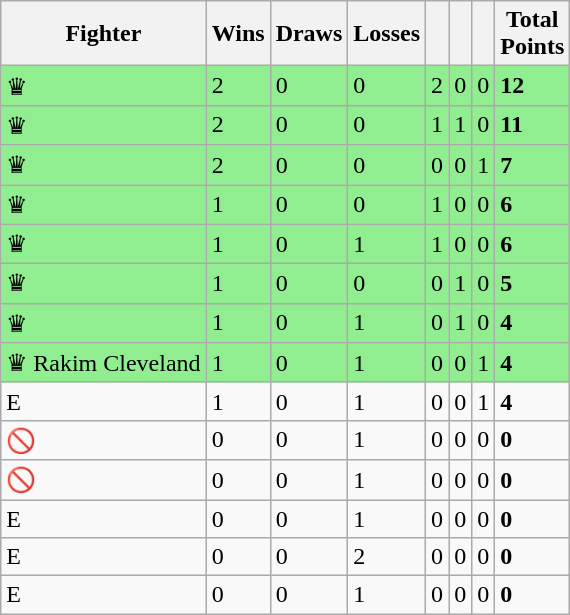<table class="wikitable sortable">
<tr>
<th>Fighter</th>
<th>Wins</th>
<th>Draws</th>
<th>Losses</th>
<th></th>
<th></th>
<th></th>
<th>Total<br> Points</th>
</tr>
<tr style="background:#90EE90;">
<td>♛  </td>
<td>2</td>
<td>0</td>
<td>0</td>
<td>2</td>
<td>0</td>
<td>0</td>
<td><strong>12</strong></td>
</tr>
<tr style="background:#90EE90;">
<td>♛   </td>
<td>2</td>
<td>0</td>
<td>0</td>
<td>1</td>
<td>1</td>
<td>0</td>
<td><strong>11</strong></td>
</tr>
<tr style="background:#90EE90;">
<td>♛   </td>
<td>2</td>
<td>0</td>
<td>0</td>
<td>0</td>
<td>0</td>
<td>1</td>
<td><strong>7</strong></td>
</tr>
<tr style="background:#90EE90;">
<td>♛  </td>
<td>1</td>
<td>0</td>
<td>0</td>
<td>1</td>
<td>0</td>
<td>0</td>
<td><strong>6</strong></td>
</tr>
<tr style="background:#90EE90;">
<td>♛  </td>
<td>1</td>
<td>0</td>
<td>1</td>
<td>1</td>
<td>0</td>
<td>0</td>
<td><strong>6</strong></td>
</tr>
<tr style="background:#90EE90;">
<td>♛   </td>
<td>1</td>
<td>0</td>
<td>0</td>
<td>0</td>
<td>1</td>
<td>0</td>
<td><strong>5</strong></td>
</tr>
<tr style="background:#90EE90;">
<td>♛   </td>
<td>1</td>
<td>0</td>
<td>1</td>
<td>0</td>
<td>1</td>
<td>0</td>
<td><strong>4</strong></td>
</tr>
<tr style="background:#90EE90;">
<td>♛  Rakim Cleveland</td>
<td>1</td>
<td>0</td>
<td>1</td>
<td>0</td>
<td>0</td>
<td>1</td>
<td><strong>4</strong></td>
</tr>
<tr>
<td>E </td>
<td>1</td>
<td>0</td>
<td>1</td>
<td>0</td>
<td>0</td>
<td>1</td>
<td><strong>4</strong></td>
</tr>
<tr>
<td>🚫   </td>
<td>0</td>
<td>0</td>
<td>1</td>
<td>0</td>
<td>0</td>
<td>0</td>
<td><strong>0</strong></td>
</tr>
<tr>
<td>🚫 </td>
<td>0</td>
<td>0</td>
<td>1</td>
<td>0</td>
<td>0</td>
<td>0</td>
<td><strong>0</strong></td>
</tr>
<tr>
<td>E   </td>
<td>0</td>
<td>0</td>
<td>1</td>
<td>0</td>
<td>0</td>
<td>0</td>
<td><strong>0</strong></td>
</tr>
<tr>
<td>E  </td>
<td>0</td>
<td>0</td>
<td>2</td>
<td>0</td>
<td>0</td>
<td>0</td>
<td><strong>0</strong></td>
</tr>
<tr>
<td>E  </td>
<td>0</td>
<td>0</td>
<td>1</td>
<td>0</td>
<td>0</td>
<td>0</td>
<td><strong>0</strong></td>
</tr>
</table>
